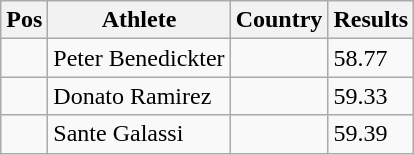<table class="wikitable">
<tr>
<th>Pos</th>
<th>Athlete</th>
<th>Country</th>
<th>Results</th>
</tr>
<tr>
<td align="center"></td>
<td>Peter Benedickter</td>
<td></td>
<td>58.77</td>
</tr>
<tr>
<td align="center"></td>
<td>Donato Ramirez</td>
<td></td>
<td>59.33</td>
</tr>
<tr>
<td align="center"></td>
<td>Sante Galassi</td>
<td></td>
<td>59.39</td>
</tr>
</table>
